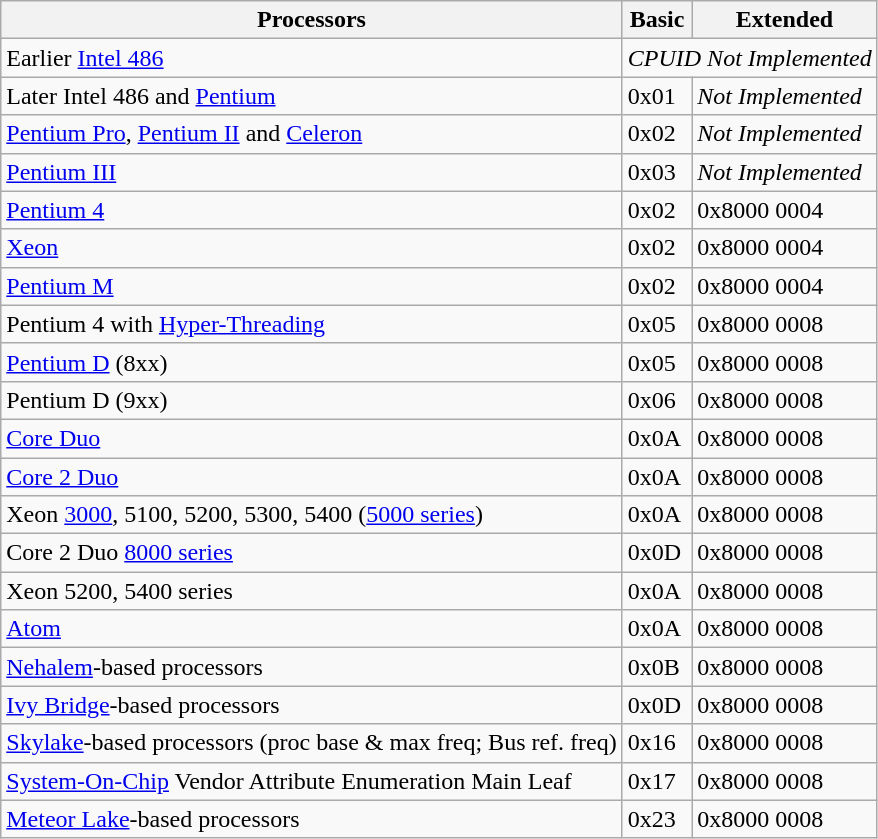<table class="wikitable">
<tr>
<th>Processors</th>
<th>Basic</th>
<th>Extended</th>
</tr>
<tr>
<td>Earlier <a href='#'>Intel 486</a></td>
<td colspan=2><em>CPUID Not Implemented</em></td>
</tr>
<tr>
<td>Later Intel 486 and <a href='#'>Pentium</a></td>
<td>0x01</td>
<td><em>Not Implemented</em></td>
</tr>
<tr>
<td><a href='#'>Pentium Pro</a>, <a href='#'>Pentium II</a> and <a href='#'>Celeron</a></td>
<td>0x02</td>
<td><em>Not Implemented</em></td>
</tr>
<tr>
<td><a href='#'>Pentium III</a></td>
<td>0x03</td>
<td><em>Not Implemented</em></td>
</tr>
<tr>
<td><a href='#'>Pentium 4</a></td>
<td>0x02</td>
<td>0x8000 0004</td>
</tr>
<tr>
<td><a href='#'>Xeon</a></td>
<td>0x02</td>
<td>0x8000 0004</td>
</tr>
<tr>
<td><a href='#'>Pentium M</a></td>
<td>0x02</td>
<td>0x8000 0004</td>
</tr>
<tr>
<td>Pentium 4 with <a href='#'>Hyper-Threading</a></td>
<td>0x05</td>
<td>0x8000 0008</td>
</tr>
<tr>
<td><a href='#'>Pentium D</a> (8xx)</td>
<td>0x05</td>
<td>0x8000 0008</td>
</tr>
<tr>
<td>Pentium D (9xx)</td>
<td>0x06</td>
<td>0x8000 0008</td>
</tr>
<tr>
<td><a href='#'>Core Duo</a></td>
<td>0x0A</td>
<td>0x8000 0008</td>
</tr>
<tr>
<td><a href='#'>Core 2 Duo</a></td>
<td>0x0A</td>
<td>0x8000 0008</td>
</tr>
<tr>
<td>Xeon <a href='#'>3000</a>, 5100, 5200, 5300, 5400 (<a href='#'>5000 series</a>)</td>
<td>0x0A</td>
<td>0x8000 0008</td>
</tr>
<tr>
<td>Core 2 Duo <a href='#'>8000 series</a></td>
<td>0x0D</td>
<td>0x8000 0008</td>
</tr>
<tr>
<td>Xeon 5200, 5400 series</td>
<td>0x0A</td>
<td>0x8000 0008</td>
</tr>
<tr>
<td><a href='#'>Atom</a></td>
<td>0x0A</td>
<td>0x8000 0008</td>
</tr>
<tr>
<td><a href='#'>Nehalem</a>-based processors</td>
<td>0x0B</td>
<td>0x8000 0008</td>
</tr>
<tr>
<td><a href='#'>Ivy Bridge</a>-based processors</td>
<td>0x0D</td>
<td>0x8000 0008</td>
</tr>
<tr>
<td><a href='#'>Skylake</a>-based processors (proc base & max freq; Bus ref. freq)</td>
<td>0x16</td>
<td>0x8000 0008</td>
</tr>
<tr>
<td><a href='#'>System-On-Chip</a> Vendor Attribute Enumeration Main Leaf</td>
<td>0x17</td>
<td>0x8000 0008</td>
</tr>
<tr>
<td><a href='#'>Meteor Lake</a>-based processors</td>
<td>0x23</td>
<td>0x8000 0008</td>
</tr>
</table>
